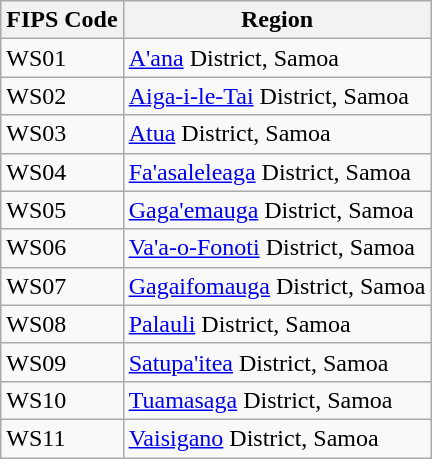<table class="wikitable">
<tr>
<th>FIPS Code</th>
<th>Region</th>
</tr>
<tr>
<td>WS01</td>
<td><a href='#'>A'ana</a> District, Samoa</td>
</tr>
<tr>
<td>WS02</td>
<td><a href='#'>Aiga-i-le-Tai</a> District, Samoa</td>
</tr>
<tr>
<td>WS03</td>
<td><a href='#'>Atua</a> District, Samoa</td>
</tr>
<tr>
<td>WS04</td>
<td><a href='#'>Fa'asaleleaga</a> District, Samoa</td>
</tr>
<tr>
<td>WS05</td>
<td><a href='#'>Gaga'emauga</a> District, Samoa</td>
</tr>
<tr>
<td>WS06</td>
<td><a href='#'>Va'a-o-Fonoti</a> District, Samoa</td>
</tr>
<tr>
<td>WS07</td>
<td><a href='#'>Gagaifomauga</a> District, Samoa</td>
</tr>
<tr>
<td>WS08</td>
<td><a href='#'>Palauli</a> District, Samoa</td>
</tr>
<tr>
<td>WS09</td>
<td><a href='#'>Satupa'itea</a> District, Samoa</td>
</tr>
<tr>
<td>WS10</td>
<td><a href='#'>Tuamasaga</a> District, Samoa</td>
</tr>
<tr>
<td>WS11</td>
<td><a href='#'>Vaisigano</a> District, Samoa</td>
</tr>
</table>
